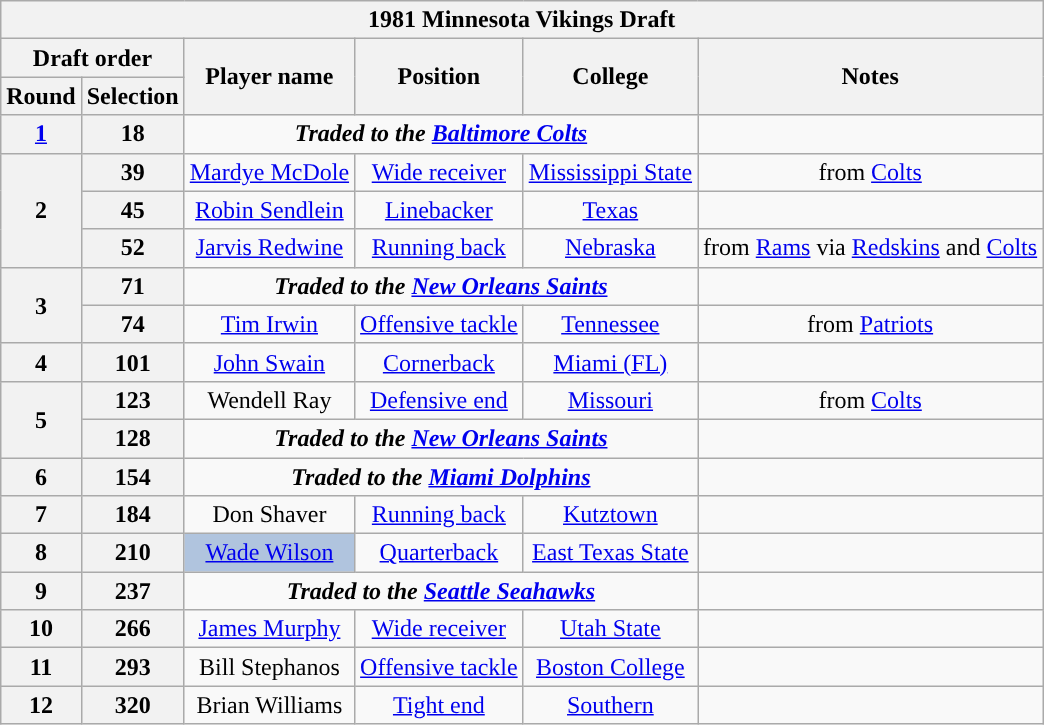<table class="wikitable" style="text-align:center">
<tr>
<th colspan="6">1981 Minnesota Vikings Draft</th>
</tr>
<tr>
<th colspan="2">Draft order</th>
<th rowspan="2">Player name</th>
<th rowspan="2">Position</th>
<th rowspan="2">College</th>
<th rowspan="2">Notes</th>
</tr>
<tr>
<th>Round</th>
<th>Selection</th>
</tr>
<tr>
<th><a href='#'>1</a></th>
<th>18</th>
<td colspan="3"><strong><em>Traded to the <a href='#'>Baltimore Colts</a></em></strong></td>
<td></td>
</tr>
<tr>
<th rowspan="3">2</th>
<th>39</th>
<td><a href='#'>Mardye McDole</a></td>
<td><a href='#'>Wide receiver</a></td>
<td><a href='#'>Mississippi State</a></td>
<td>from <a href='#'>Colts</a></td>
</tr>
<tr>
<th>45</th>
<td><a href='#'>Robin Sendlein</a></td>
<td><a href='#'>Linebacker</a></td>
<td><a href='#'>Texas</a></td>
<td></td>
</tr>
<tr>
<th>52</th>
<td><a href='#'>Jarvis Redwine</a></td>
<td><a href='#'>Running back</a></td>
<td><a href='#'>Nebraska</a></td>
<td>from <a href='#'>Rams</a> via <a href='#'>Redskins</a> and <a href='#'>Colts</a></td>
</tr>
<tr>
<th rowspan="2">3</th>
<th>71</th>
<td colspan="3"><strong><em>Traded to the <a href='#'>New Orleans Saints</a></em></strong></td>
<td></td>
</tr>
<tr>
<th>74</th>
<td><a href='#'>Tim Irwin</a></td>
<td><a href='#'>Offensive tackle</a></td>
<td><a href='#'>Tennessee</a></td>
<td>from <a href='#'>Patriots</a></td>
</tr>
<tr>
<th>4</th>
<th>101</th>
<td><a href='#'>John Swain</a></td>
<td><a href='#'>Cornerback</a></td>
<td><a href='#'>Miami (FL)</a></td>
<td></td>
</tr>
<tr>
<th rowspan="2">5</th>
<th>123</th>
<td>Wendell Ray</td>
<td><a href='#'>Defensive end</a></td>
<td><a href='#'>Missouri</a></td>
<td>from <a href='#'>Colts</a></td>
</tr>
<tr>
<th>128</th>
<td colspan="3"><strong><em>Traded to the <a href='#'>New Orleans Saints</a></em></strong></td>
<td></td>
</tr>
<tr>
<th>6</th>
<th>154</th>
<td colspan="3"><strong><em>Traded to the <a href='#'>Miami Dolphins</a></em></strong></td>
<td></td>
</tr>
<tr>
<th>7</th>
<th>184</th>
<td>Don Shaver</td>
<td><a href='#'>Running back</a></td>
<td><a href='#'>Kutztown</a></td>
<td></td>
</tr>
<tr>
<th>8</th>
<th>210</th>
<td bgcolor=lightsteelblue><a href='#'>Wade Wilson</a></td>
<td><a href='#'>Quarterback</a></td>
<td><a href='#'>East Texas State</a></td>
<td></td>
</tr>
<tr>
<th>9</th>
<th>237</th>
<td colspan="3"><strong><em>Traded to the <a href='#'>Seattle Seahawks</a></em></strong></td>
<td></td>
</tr>
<tr>
<th>10</th>
<th>266</th>
<td><a href='#'>James Murphy</a></td>
<td><a href='#'>Wide receiver</a></td>
<td><a href='#'>Utah State</a></td>
<td></td>
</tr>
<tr>
<th>11</th>
<th>293</th>
<td>Bill Stephanos</td>
<td><a href='#'>Offensive tackle</a></td>
<td><a href='#'>Boston College</a></td>
<td></td>
</tr>
<tr>
<th>12</th>
<th>320</th>
<td>Brian Williams</td>
<td><a href='#'>Tight end</a></td>
<td><a href='#'>Southern</a></td>
<td></td>
</tr>
</table>
